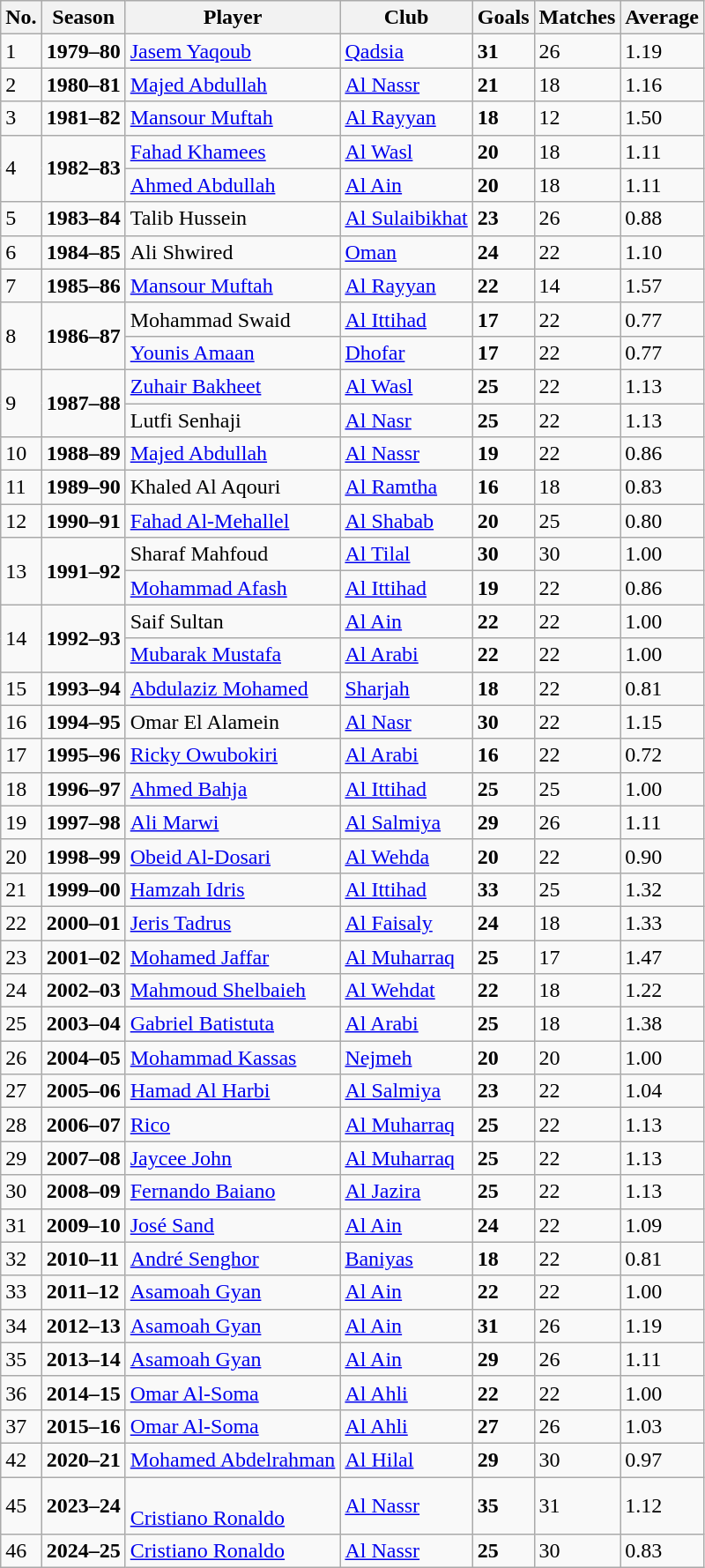<table class="wikitable plainrowheaders sortable">
<tr>
<th>No.</th>
<th>Season</th>
<th>Player</th>
<th>Club</th>
<th>Goals</th>
<th>Matches</th>
<th>Average</th>
</tr>
<tr>
<td>1</td>
<td><strong>1979–80</strong></td>
<td style="text-align:left;"> <a href='#'>Jasem Yaqoub</a></td>
<td> <a href='#'>Qadsia</a></td>
<td><strong>31</strong></td>
<td>26</td>
<td>1.19</td>
</tr>
<tr>
<td>2</td>
<td><strong>1980–81</strong></td>
<td> <a href='#'>Majed Abdullah</a></td>
<td> <a href='#'>Al Nassr</a></td>
<td><strong>21</strong></td>
<td>18</td>
<td>1.16</td>
</tr>
<tr>
<td>3</td>
<td><strong>1981–82</strong></td>
<td> <a href='#'>Mansour Muftah</a></td>
<td> <a href='#'>Al Rayyan</a></td>
<td><strong>18</strong></td>
<td>12</td>
<td>1.50</td>
</tr>
<tr>
<td rowspan="2">4</td>
<td rowspan="2"><strong>1982–83</strong></td>
<td> <a href='#'>Fahad Khamees</a></td>
<td> <a href='#'>Al Wasl</a></td>
<td><strong>20</strong></td>
<td>18</td>
<td>1.11</td>
</tr>
<tr>
<td> <a href='#'>Ahmed Abdullah</a></td>
<td> <a href='#'>Al Ain</a></td>
<td><strong>20</strong></td>
<td>18</td>
<td>1.11</td>
</tr>
<tr>
<td>5</td>
<td><strong>1983–84</strong></td>
<td> Talib Hussein</td>
<td> <a href='#'>Al Sulaibikhat</a></td>
<td><strong>23</strong></td>
<td>26</td>
<td>0.88</td>
</tr>
<tr>
<td>6</td>
<td><strong>1984–85</strong></td>
<td> Ali Shwired</td>
<td> <a href='#'>Oman</a></td>
<td><strong>24</strong></td>
<td>22</td>
<td>1.10</td>
</tr>
<tr>
<td>7</td>
<td><strong>1985–86</strong></td>
<td> <a href='#'>Mansour Muftah</a></td>
<td> <a href='#'>Al Rayyan</a></td>
<td><strong>22</strong></td>
<td>14</td>
<td>1.57</td>
</tr>
<tr>
<td rowspan="2">8</td>
<td rowspan="2"><strong>1986–87</strong></td>
<td> Mohammad Swaid</td>
<td> <a href='#'>Al Ittihad</a></td>
<td><strong>17</strong></td>
<td>22</td>
<td>0.77</td>
</tr>
<tr>
<td> <a href='#'>Younis Amaan</a></td>
<td> <a href='#'>Dhofar</a></td>
<td><strong>17</strong></td>
<td>22</td>
<td>0.77</td>
</tr>
<tr>
<td rowspan="2">9</td>
<td rowspan="2"><strong>1987–88</strong></td>
<td> <a href='#'>Zuhair Bakheet</a></td>
<td> <a href='#'>Al Wasl</a></td>
<td><strong>25</strong></td>
<td>22</td>
<td>1.13</td>
</tr>
<tr>
<td> Lutfi Senhaji</td>
<td> <a href='#'>Al Nasr</a></td>
<td><strong>25</strong></td>
<td>22</td>
<td>1.13</td>
</tr>
<tr>
<td>10</td>
<td><strong>1988–89</strong></td>
<td>  <a href='#'>Majed Abdullah</a></td>
<td> <a href='#'>Al Nassr</a></td>
<td><strong>19</strong></td>
<td>22</td>
<td>0.86</td>
</tr>
<tr>
<td>11</td>
<td><strong>1989–90</strong></td>
<td> Khaled Al Aqouri</td>
<td> <a href='#'>Al Ramtha</a></td>
<td><strong>16</strong></td>
<td>18</td>
<td>0.83</td>
</tr>
<tr>
<td>12</td>
<td><strong>1990–91</strong></td>
<td> <a href='#'>Fahad Al-Mehallel</a></td>
<td> <a href='#'>Al Shabab</a></td>
<td><strong>20</strong></td>
<td>25</td>
<td>0.80</td>
</tr>
<tr>
<td rowspan="2">13</td>
<td rowspan="2"><strong>1991–92</strong></td>
<td> Sharaf Mahfoud</td>
<td> <a href='#'>Al Tilal</a></td>
<td><strong>30</strong></td>
<td>30</td>
<td>1.00</td>
</tr>
<tr>
<td> <a href='#'>Mohammad Afash</a></td>
<td> <a href='#'>Al Ittihad</a></td>
<td><strong>19</strong></td>
<td>22</td>
<td>0.86</td>
</tr>
<tr>
<td rowspan="2">14</td>
<td rowspan="2"><strong>1992–93</strong></td>
<td> Saif Sultan</td>
<td> <a href='#'>Al Ain</a></td>
<td><strong>22</strong></td>
<td>22</td>
<td>1.00</td>
</tr>
<tr>
<td> <a href='#'>Mubarak Mustafa</a></td>
<td> <a href='#'>Al Arabi</a></td>
<td><strong>22</strong></td>
<td>22</td>
<td>1.00</td>
</tr>
<tr>
<td>15</td>
<td><strong>1993–94</strong></td>
<td> <a href='#'>Abdulaziz Mohamed</a></td>
<td> <a href='#'>Sharjah</a></td>
<td><strong>18</strong></td>
<td>22</td>
<td>0.81</td>
</tr>
<tr>
<td>16</td>
<td><strong>1994–95</strong></td>
<td> Omar El Alamein</td>
<td> <a href='#'>Al Nasr</a></td>
<td><strong>30</strong></td>
<td>22</td>
<td>1.15</td>
</tr>
<tr>
<td>17</td>
<td><strong>1995–96</strong></td>
<td> <a href='#'>Ricky Owubokiri</a></td>
<td> <a href='#'>Al Arabi</a></td>
<td><strong>16</strong></td>
<td>22</td>
<td>0.72</td>
</tr>
<tr>
<td>18</td>
<td><strong>1996–97</strong></td>
<td> <a href='#'>Ahmed Bahja</a></td>
<td> <a href='#'>Al Ittihad</a></td>
<td><strong>25</strong></td>
<td>25</td>
<td>1.00</td>
</tr>
<tr>
<td>19</td>
<td><strong>1997–98</strong></td>
<td> <a href='#'>Ali Marwi</a></td>
<td> <a href='#'>Al Salmiya</a></td>
<td><strong>29</strong></td>
<td>26</td>
<td>1.11</td>
</tr>
<tr>
<td>20</td>
<td><strong>1998–99</strong></td>
<td> <a href='#'>Obeid Al-Dosari</a></td>
<td> <a href='#'>Al Wehda</a></td>
<td><strong>20</strong></td>
<td>22</td>
<td>0.90</td>
</tr>
<tr>
<td>21</td>
<td><strong>1999–00</strong></td>
<td> <a href='#'>Hamzah Idris</a></td>
<td> <a href='#'>Al Ittihad</a></td>
<td><strong>33</strong></td>
<td>25</td>
<td>1.32</td>
</tr>
<tr>
<td>22</td>
<td><strong>2000–01</strong></td>
<td> <a href='#'>Jeris Tadrus</a></td>
<td> <a href='#'>Al Faisaly</a></td>
<td><strong>24</strong></td>
<td>18</td>
<td>1.33</td>
</tr>
<tr>
<td>23</td>
<td><strong>2001–02</strong></td>
<td> <a href='#'>Mohamed Jaffar</a></td>
<td> <a href='#'>Al Muharraq</a></td>
<td><strong>25</strong></td>
<td>17</td>
<td>1.47</td>
</tr>
<tr>
<td>24</td>
<td><strong>2002–03</strong></td>
<td> <a href='#'>Mahmoud Shelbaieh</a></td>
<td> <a href='#'>Al Wehdat</a></td>
<td><strong>22</strong></td>
<td>18</td>
<td>1.22</td>
</tr>
<tr>
<td>25</td>
<td><strong>2003–04</strong></td>
<td> <a href='#'>Gabriel Batistuta</a></td>
<td> <a href='#'>Al Arabi</a></td>
<td><strong>25</strong></td>
<td>18</td>
<td>1.38</td>
</tr>
<tr>
<td>26</td>
<td><strong>2004–05</strong></td>
<td> <a href='#'>Mohammad Kassas</a></td>
<td> <a href='#'>Nejmeh</a></td>
<td><strong>20</strong></td>
<td>20</td>
<td>1.00</td>
</tr>
<tr>
<td>27</td>
<td><strong>2005–06</strong></td>
<td> <a href='#'>Hamad Al Harbi</a></td>
<td> <a href='#'>Al Salmiya</a></td>
<td><strong>23</strong></td>
<td>22</td>
<td>1.04</td>
</tr>
<tr>
<td>28</td>
<td><strong>2006–07</strong></td>
<td> <a href='#'>Rico</a></td>
<td> <a href='#'>Al Muharraq</a></td>
<td><strong>25</strong></td>
<td>22</td>
<td>1.13</td>
</tr>
<tr>
<td>29</td>
<td><strong>2007–08</strong></td>
<td> <a href='#'>Jaycee John</a></td>
<td> <a href='#'>Al Muharraq</a></td>
<td><strong>25</strong></td>
<td>22</td>
<td>1.13</td>
</tr>
<tr>
<td>30</td>
<td><strong>2008–09</strong></td>
<td> <a href='#'>Fernando Baiano</a></td>
<td> <a href='#'>Al Jazira</a></td>
<td><strong>25</strong></td>
<td>22</td>
<td>1.13</td>
</tr>
<tr>
<td>31</td>
<td><strong>2009–10</strong></td>
<td> <a href='#'>José Sand</a></td>
<td> <a href='#'>Al Ain</a></td>
<td><strong>24</strong></td>
<td>22</td>
<td>1.09</td>
</tr>
<tr>
<td>32</td>
<td><strong>2010–11</strong></td>
<td> <a href='#'>André Senghor</a></td>
<td> <a href='#'>Baniyas</a></td>
<td><strong>18</strong></td>
<td>22</td>
<td>0.81</td>
</tr>
<tr>
<td>33</td>
<td><strong>2011–12</strong></td>
<td> <a href='#'>Asamoah Gyan</a></td>
<td> <a href='#'>Al Ain</a></td>
<td><strong>22</strong></td>
<td>22</td>
<td>1.00</td>
</tr>
<tr>
<td>34</td>
<td><strong>2012–13</strong></td>
<td> <a href='#'>Asamoah Gyan</a></td>
<td> <a href='#'>Al Ain</a></td>
<td><strong>31</strong></td>
<td>26</td>
<td>1.19</td>
</tr>
<tr>
<td>35</td>
<td><strong>2013–14</strong></td>
<td> <a href='#'>Asamoah Gyan</a></td>
<td><a href='#'>Al Ain</a></td>
<td><strong>29</strong></td>
<td>26</td>
<td>1.11</td>
</tr>
<tr>
<td>36</td>
<td><strong>2014–15</strong></td>
<td> <a href='#'>Omar Al-Soma</a></td>
<td> <a href='#'>Al Ahli</a></td>
<td><strong>22</strong></td>
<td>22</td>
<td>1.00</td>
</tr>
<tr>
<td>37</td>
<td><strong>2015–16</strong></td>
<td> <a href='#'>Omar Al-Soma</a></td>
<td> <a href='#'>Al Ahli</a></td>
<td><strong>27</strong></td>
<td>26</td>
<td>1.03</td>
</tr>
<tr>
<td>42</td>
<td><strong>2020–21</strong></td>
<td> <a href='#'>Mohamed Abdelrahman</a></td>
<td> <a href='#'>Al Hilal</a></td>
<td><strong>29</strong></td>
<td>30</td>
<td>0.97</td>
</tr>
<tr>
<td>45</td>
<td><strong>2023–24</strong></td>
<td><br><a href='#'>Cristiano Ronaldo</a></td>
<td> <a href='#'>Al Nassr</a></td>
<td><strong>35</strong></td>
<td>31</td>
<td>1.12</td>
</tr>
<tr>
<td>46</td>
<td><strong>2024–25</strong></td>
<td><a href='#'>Cristiano Ronaldo</a></td>
<td> <a href='#'>Al Nassr</a></td>
<td><strong>25</strong></td>
<td>30</td>
<td>0.83</td>
</tr>
</table>
